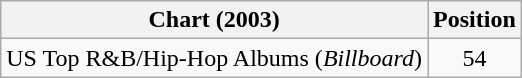<table class="wikitable plainrowheaders">
<tr>
<th>Chart (2003)</th>
<th>Position</th>
</tr>
<tr>
<td>US Top R&B/Hip-Hop Albums (<em>Billboard</em>)</td>
<td style="text-align:center;">54</td>
</tr>
</table>
